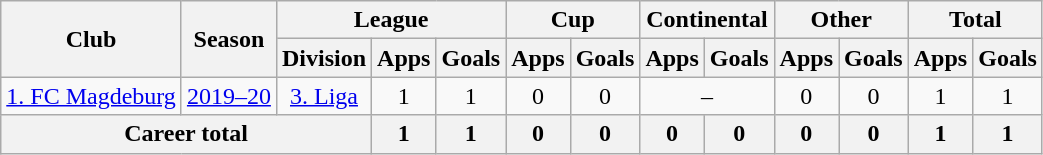<table class="wikitable" style="text-align:center">
<tr>
<th rowspan="2">Club</th>
<th rowspan="2">Season</th>
<th colspan="3">League</th>
<th colspan="2">Cup</th>
<th colspan="2">Continental</th>
<th colspan="2">Other</th>
<th colspan="2">Total</th>
</tr>
<tr>
<th>Division</th>
<th>Apps</th>
<th>Goals</th>
<th>Apps</th>
<th>Goals</th>
<th>Apps</th>
<th>Goals</th>
<th>Apps</th>
<th>Goals</th>
<th>Apps</th>
<th>Goals</th>
</tr>
<tr>
<td><a href='#'>1. FC Magdeburg</a></td>
<td><a href='#'>2019–20</a></td>
<td><a href='#'>3. Liga</a></td>
<td>1</td>
<td>1</td>
<td>0</td>
<td>0</td>
<td colspan="2">–</td>
<td>0</td>
<td>0</td>
<td>1</td>
<td>1</td>
</tr>
<tr>
<th colspan="3">Career total</th>
<th>1</th>
<th>1</th>
<th>0</th>
<th>0</th>
<th>0</th>
<th>0</th>
<th>0</th>
<th>0</th>
<th>1</th>
<th>1</th>
</tr>
</table>
